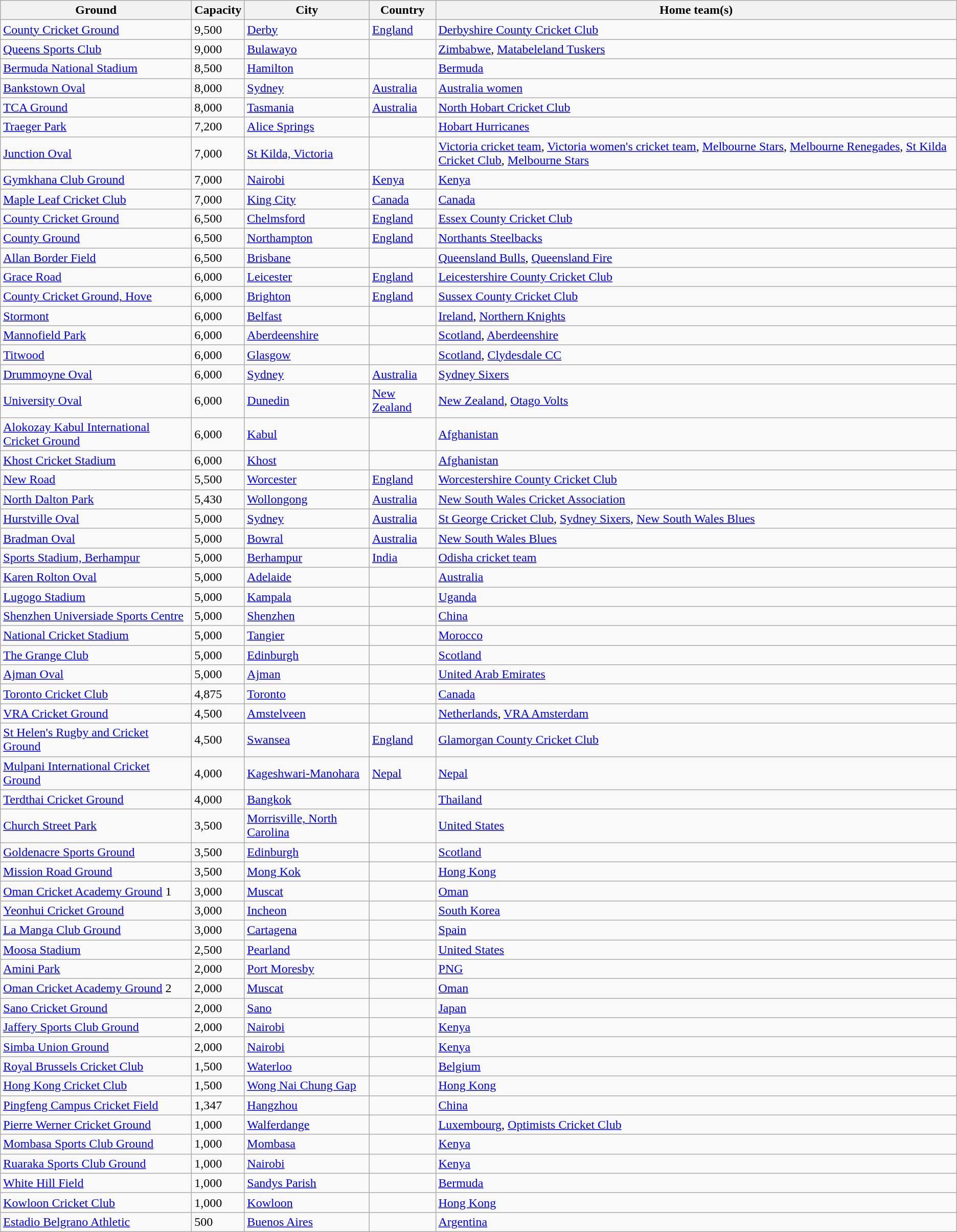<table class="wikitable sortable">
<tr>
<th>Ground</th>
<th>Capacity</th>
<th>City</th>
<th>Country</th>
<th>Home team(s)</th>
</tr>
<tr>
<td><a href='#'>County Cricket Ground</a></td>
<td>9,500</td>
<td><a href='#'>Derby</a></td>
<td> <a href='#'>England</a></td>
<td><a href='#'>Derbyshire County Cricket Club</a></td>
</tr>
<tr>
<td><a href='#'>Queens Sports Club</a></td>
<td>9,000</td>
<td><a href='#'>Bulawayo</a></td>
<td></td>
<td><a href='#'>Zimbabwe</a>, <a href='#'>Matabeleland Tuskers</a></td>
</tr>
<tr>
<td><a href='#'>Bermuda National Stadium</a></td>
<td>8,500</td>
<td><a href='#'>Hamilton</a></td>
<td></td>
<td><a href='#'>Bermuda</a></td>
</tr>
<tr>
<td><a href='#'>Bankstown Oval</a></td>
<td>8,000</td>
<td><a href='#'>Sydney</a></td>
<td> <a href='#'>Australia</a></td>
<td><a href='#'>Australia women</a></td>
</tr>
<tr>
<td><a href='#'>TCA Ground</a></td>
<td>8,000</td>
<td><a href='#'>Tasmania</a></td>
<td> <a href='#'>Australia</a></td>
<td><a href='#'>North Hobart Cricket Club</a></td>
</tr>
<tr>
<td><a href='#'>Traeger Park</a></td>
<td>7,200</td>
<td><a href='#'>Alice Springs</a></td>
<td></td>
<td><a href='#'>Hobart Hurricanes</a></td>
</tr>
<tr>
<td><a href='#'>Junction Oval</a></td>
<td>7,000</td>
<td><a href='#'>St Kilda, Victoria</a></td>
<td></td>
<td><a href='#'>Victoria cricket team</a>, <a href='#'>Victoria women's cricket team</a>, <a href='#'>Melbourne Stars</a>, <a href='#'>Melbourne Renegades</a>, <a href='#'>St Kilda Cricket Club</a>, <a href='#'>Melbourne Stars</a></td>
</tr>
<tr>
<td><a href='#'>Gymkhana Club Ground</a></td>
<td>7,000</td>
<td><a href='#'>Nairobi</a></td>
<td> <a href='#'>Kenya</a></td>
<td><a href='#'>Kenya</a></td>
</tr>
<tr>
<td><a href='#'>Maple Leaf Cricket Club</a></td>
<td>7,000</td>
<td><a href='#'>King City</a></td>
<td> <a href='#'>Canada</a></td>
<td><a href='#'>Canada</a></td>
</tr>
<tr>
<td><a href='#'>County Cricket Ground</a></td>
<td>6,500</td>
<td><a href='#'>Chelmsford</a></td>
<td> <a href='#'>England</a></td>
<td><a href='#'>Essex County Cricket Club</a></td>
</tr>
<tr>
<td><a href='#'>County Ground</a></td>
<td>6,500</td>
<td><a href='#'>Northampton</a></td>
<td> <a href='#'>England</a></td>
<td><a href='#'>Northants Steelbacks</a></td>
</tr>
<tr>
<td><a href='#'>Allan Border Field</a></td>
<td>6,500</td>
<td><a href='#'>Brisbane</a></td>
<td></td>
<td><a href='#'>Queensland Bulls</a>, <a href='#'>Queensland Fire</a></td>
</tr>
<tr>
<td><a href='#'>Grace Road</a></td>
<td>6,000</td>
<td><a href='#'>Leicester</a></td>
<td> <a href='#'>England</a></td>
<td><a href='#'>Leicestershire County Cricket Club</a></td>
</tr>
<tr>
<td><a href='#'>County Cricket Ground, Hove</a></td>
<td>6,000</td>
<td><a href='#'>Brighton</a></td>
<td> <a href='#'>England</a></td>
<td><a href='#'>Sussex County Cricket Club</a></td>
</tr>
<tr>
<td><a href='#'>Stormont</a></td>
<td>6,000</td>
<td><a href='#'>Belfast</a></td>
<td></td>
<td><a href='#'>Ireland</a>, <a href='#'>Northern Knights</a></td>
</tr>
<tr>
<td><a href='#'>Mannofield Park</a></td>
<td>6,000</td>
<td><a href='#'>Aberdeenshire</a></td>
<td></td>
<td><a href='#'>Scotland</a>, <a href='#'>Aberdeenshire</a></td>
</tr>
<tr>
<td><a href='#'>Titwood</a></td>
<td>6,000</td>
<td><a href='#'>Glasgow</a></td>
<td></td>
<td><a href='#'>Scotland</a>, <a href='#'>Clydesdale CC</a></td>
</tr>
<tr>
<td><a href='#'>Drummoyne Oval</a></td>
<td>6,000</td>
<td><a href='#'>Sydney</a></td>
<td> <a href='#'>Australia</a></td>
<td><a href='#'>Sydney Sixers</a></td>
</tr>
<tr>
<td><a href='#'>University Oval</a></td>
<td>6,000</td>
<td><a href='#'>Dunedin</a></td>
<td> <a href='#'>New Zealand</a></td>
<td><a href='#'>New Zealand</a>, <a href='#'>Otago Volts</a></td>
</tr>
<tr>
<td><a href='#'>Alokozay Kabul International Cricket Ground</a></td>
<td>6,000</td>
<td><a href='#'>Kabul</a></td>
<td></td>
<td><a href='#'>Afghanistan</a></td>
</tr>
<tr>
<td><a href='#'>Khost Cricket Stadium</a></td>
<td>6,000</td>
<td><a href='#'>Khost</a></td>
<td></td>
<td><a href='#'>Afghanistan</a></td>
</tr>
<tr>
<td><a href='#'>New Road</a></td>
<td>5,500</td>
<td><a href='#'>Worcester</a></td>
<td> <a href='#'>England</a></td>
<td><a href='#'>Worcestershire County Cricket Club</a></td>
</tr>
<tr>
<td><a href='#'>North Dalton Park</a></td>
<td>5,430</td>
<td><a href='#'>Wollongong</a></td>
<td> <a href='#'>Australia</a></td>
<td><a href='#'>New South Wales Cricket Association</a></td>
</tr>
<tr>
<td><a href='#'>Hurstville Oval</a></td>
<td>5,000</td>
<td><a href='#'>Sydney</a></td>
<td> <a href='#'>Australia</a></td>
<td><a href='#'>St George Cricket Club</a>, <a href='#'>Sydney Sixers</a>, <a href='#'>New South Wales Blues</a></td>
</tr>
<tr>
<td><a href='#'>Bradman Oval</a></td>
<td>5,000</td>
<td><a href='#'>Bowral</a></td>
<td> <a href='#'>Australia</a></td>
<td><a href='#'>New South Wales Blues</a></td>
</tr>
<tr>
<td><a href='#'>Sports Stadium, Berhampur</a></td>
<td>5,000</td>
<td><a href='#'>Berhampur</a></td>
<td> <a href='#'>India</a></td>
<td><a href='#'>Odisha cricket team </a></td>
</tr>
<tr>
<td><a href='#'>Karen Rolton Oval</a></td>
<td>5,000</td>
<td><a href='#'>Adelaide</a></td>
<td></td>
<td><a href='#'>Australia</a></td>
</tr>
<tr>
<td><a href='#'>Lugogo Stadium</a></td>
<td>5,000</td>
<td><a href='#'>Kampala</a></td>
<td></td>
<td><a href='#'>Uganda</a></td>
</tr>
<tr>
<td><a href='#'>Shenzhen Universiade Sports Centre</a></td>
<td>5,000</td>
<td><a href='#'>Shenzhen</a></td>
<td></td>
<td><a href='#'>China</a></td>
</tr>
<tr>
<td><a href='#'>National Cricket Stadium</a></td>
<td>5,000</td>
<td><a href='#'>Tangier</a></td>
<td></td>
<td><a href='#'>Morocco</a></td>
</tr>
<tr>
<td><a href='#'>The Grange Club</a></td>
<td>5,000</td>
<td><a href='#'>Edinburgh</a></td>
<td></td>
<td><a href='#'>Scotland</a></td>
</tr>
<tr>
<td><a href='#'>Ajman Oval</a></td>
<td>5,000</td>
<td><a href='#'>Ajman</a></td>
<td></td>
<td><a href='#'>United Arab Emirates</a></td>
</tr>
<tr>
<td><a href='#'>Toronto Cricket Club</a></td>
<td>4,875</td>
<td><a href='#'>Toronto</a></td>
<td></td>
<td><a href='#'>Canada</a></td>
</tr>
<tr>
<td><a href='#'>VRA Cricket Ground</a></td>
<td>4,500</td>
<td><a href='#'>Amstelveen</a></td>
<td></td>
<td><a href='#'>Netherlands</a>, <a href='#'>VRA Amsterdam</a></td>
</tr>
<tr>
<td><a href='#'>St Helen's Rugby and Cricket Ground</a></td>
<td>4,500</td>
<td><a href='#'>Swansea</a></td>
<td> <a href='#'>England</a></td>
<td><a href='#'>Glamorgan County Cricket Club</a></td>
</tr>
<tr>
<td><a href='#'>Mulpani International Cricket Ground</a></td>
<td>4,000</td>
<td><a href='#'>Kageshwari-Manohara</a></td>
<td><a href='#'>Nepal</a></td>
<td><a href='#'>Nepal</a></td>
</tr>
<tr>
<td><a href='#'>Terdthai Cricket Ground</a></td>
<td>4,000</td>
<td><a href='#'>Bangkok</a></td>
<td></td>
<td><a href='#'>Thailand</a></td>
</tr>
<tr>
<td><a href='#'>Church Street Park</a></td>
<td>3,500</td>
<td><a href='#'>Morrisville, North Carolina</a></td>
<td></td>
<td><a href='#'>United States</a></td>
</tr>
<tr>
<td><a href='#'>Goldenacre Sports Ground</a></td>
<td>3,500</td>
<td><a href='#'>Edinburgh</a></td>
<td></td>
<td><a href='#'>Scotland</a></td>
</tr>
<tr>
<td><a href='#'>Mission Road Ground</a></td>
<td>3,500</td>
<td><a href='#'>Mong Kok</a></td>
<td></td>
<td><a href='#'>Hong Kong</a></td>
</tr>
<tr>
<td><a href='#'>Oman Cricket Academy Ground</a> 1</td>
<td>3,000</td>
<td><a href='#'>Muscat</a></td>
<td></td>
<td><a href='#'>Oman</a></td>
</tr>
<tr>
<td><a href='#'>Yeonhui Cricket Ground</a></td>
<td>3,000</td>
<td><a href='#'>Incheon</a></td>
<td></td>
<td><a href='#'>South Korea</a></td>
</tr>
<tr>
<td><a href='#'>La Manga Club Ground</a></td>
<td>3,000</td>
<td><a href='#'>Cartagena</a></td>
<td></td>
<td><a href='#'>Spain</a></td>
</tr>
<tr>
<td><a href='#'>Moosa Stadium</a></td>
<td>2,500</td>
<td><a href='#'>Pearland</a></td>
<td></td>
<td><a href='#'>United States</a></td>
</tr>
<tr>
<td><a href='#'>Amini Park</a></td>
<td>2,000</td>
<td><a href='#'>Port Moresby</a></td>
<td></td>
<td><a href='#'>PNG</a></td>
</tr>
<tr>
<td><a href='#'>Oman Cricket Academy Ground</a> 2</td>
<td>2,000</td>
<td><a href='#'>Muscat</a></td>
<td></td>
<td><a href='#'>Oman</a></td>
</tr>
<tr>
<td><a href='#'>Sano Cricket Ground</a></td>
<td>2,000</td>
<td><a href='#'>Sano</a></td>
<td></td>
<td><a href='#'>Japan</a></td>
</tr>
<tr>
<td><a href='#'>Jaffery Sports Club Ground</a></td>
<td>2,000</td>
<td><a href='#'>Nairobi</a></td>
<td></td>
<td><a href='#'>Kenya</a></td>
</tr>
<tr>
<td><a href='#'>Simba Union Ground</a></td>
<td>2,000</td>
<td><a href='#'>Nairobi</a></td>
<td></td>
<td><a href='#'>Kenya</a></td>
</tr>
<tr>
<td><a href='#'>Royal Brussels Cricket Club</a></td>
<td>1,500</td>
<td><a href='#'>Waterloo</a></td>
<td></td>
<td><a href='#'>Belgium</a></td>
</tr>
<tr>
<td><a href='#'>Hong Kong Cricket Club</a></td>
<td>1,500</td>
<td><a href='#'>Wong Nai Chung Gap</a></td>
<td></td>
<td><a href='#'>Hong Kong</a></td>
</tr>
<tr>
<td><a href='#'>Pingfeng Campus Cricket Field</a></td>
<td>1,347</td>
<td><a href='#'>Hangzhou</a></td>
<td></td>
<td><a href='#'>China</a></td>
</tr>
<tr>
<td><a href='#'>Pierre Werner Cricket Ground</a></td>
<td>1,000</td>
<td><a href='#'>Walferdange</a></td>
<td></td>
<td><a href='#'>Luxembourg</a>, <a href='#'>Optimists Cricket Club</a></td>
</tr>
<tr>
<td><a href='#'>Mombasa Sports Club Ground</a></td>
<td>1,000</td>
<td><a href='#'>Mombasa</a></td>
<td></td>
<td><a href='#'>Kenya</a></td>
</tr>
<tr>
<td><a href='#'>Ruaraka Sports Club Ground</a></td>
<td>1,000</td>
<td><a href='#'>Nairobi</a></td>
<td></td>
<td><a href='#'>Kenya</a></td>
</tr>
<tr>
<td><a href='#'>White Hill Field</a></td>
<td>1,000</td>
<td><a href='#'>Sandys Parish</a></td>
<td></td>
<td><a href='#'>Bermuda</a></td>
</tr>
<tr>
<td><a href='#'>Kowloon Cricket Club</a></td>
<td>1,000</td>
<td><a href='#'>Kowloon</a></td>
<td></td>
<td><a href='#'>Hong Kong</a></td>
</tr>
<tr>
<td><a href='#'>Estadio Belgrano Athletic</a></td>
<td>500</td>
<td><a href='#'>Buenos Aires</a></td>
<td></td>
<td><a href='#'>Argentina</a></td>
</tr>
</table>
